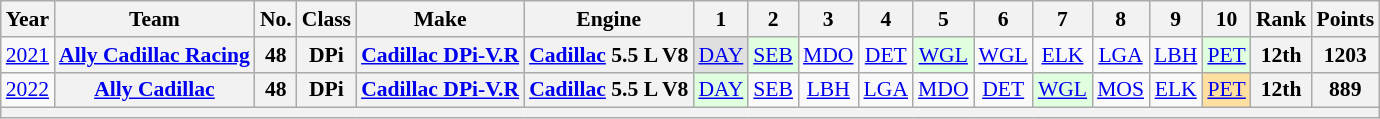<table class="wikitable" style="text-align:center; font-size:90%">
<tr>
<th>Year</th>
<th>Team</th>
<th>No.</th>
<th>Class</th>
<th>Make</th>
<th>Engine</th>
<th>1</th>
<th>2</th>
<th>3</th>
<th>4</th>
<th>5</th>
<th>6</th>
<th>7</th>
<th>8</th>
<th>9</th>
<th>10</th>
<th>Rank</th>
<th>Points</th>
</tr>
<tr>
<td><a href='#'>2021</a></td>
<th><a href='#'>Ally Cadillac Racing</a></th>
<th>48</th>
<th>DPi</th>
<th><a href='#'>Cadillac DPi-V.R</a></th>
<th><a href='#'>Cadillac</a> 5.5 L V8</th>
<td style="background:#DFDFDF;"><a href='#'>DAY</a><br></td>
<td style="background:#DFFFDF;"><a href='#'>SEB</a><br></td>
<td><a href='#'>MDO</a></td>
<td><a href='#'>DET</a></td>
<td style="background:#DFFFDF;"><a href='#'>WGL</a><br></td>
<td><a href='#'>WGL</a></td>
<td><a href='#'>ELK</a></td>
<td><a href='#'>LGA</a></td>
<td><a href='#'>LBH</a></td>
<td style="background:#DFFFDF;"><a href='#'>PET</a><br></td>
<th>12th</th>
<th>1203</th>
</tr>
<tr>
<td><a href='#'>2022</a></td>
<th><a href='#'>Ally Cadillac</a></th>
<th>48</th>
<th>DPi</th>
<th><a href='#'>Cadillac DPi-V.R</a></th>
<th><a href='#'>Cadillac</a> 5.5 L V8</th>
<td style="background:#DFFFDF;"><a href='#'>DAY</a><br></td>
<td><a href='#'>SEB</a></td>
<td><a href='#'>LBH</a></td>
<td><a href='#'>LGA</a></td>
<td><a href='#'>MDO</a></td>
<td><a href='#'>DET</a></td>
<td style="background:#DFFFDF;"><a href='#'>WGL</a><br></td>
<td><a href='#'>MOS</a></td>
<td><a href='#'>ELK</a></td>
<td style="background:#FFDF9F;"><a href='#'>PET</a><br></td>
<th>12th</th>
<th>889</th>
</tr>
<tr>
<th colspan="18"></th>
</tr>
</table>
